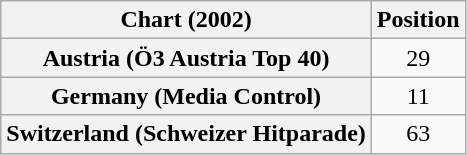<table class="wikitable sortable plainrowheaders" style="text-align:center">
<tr>
<th>Chart (2002)</th>
<th>Position</th>
</tr>
<tr>
<th scope="row">Austria (Ö3 Austria Top 40)</th>
<td>29</td>
</tr>
<tr>
<th scope="row">Germany (Media Control)</th>
<td>11</td>
</tr>
<tr>
<th scope="row">Switzerland (Schweizer Hitparade)</th>
<td>63</td>
</tr>
</table>
